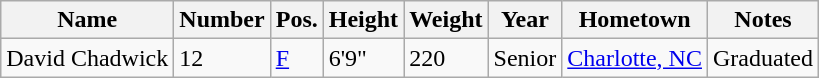<table class="wikitable sortable" border="1">
<tr>
<th>Name</th>
<th>Number</th>
<th>Pos.</th>
<th>Height</th>
<th>Weight</th>
<th>Year</th>
<th>Hometown</th>
<th class="unsortable">Notes</th>
</tr>
<tr>
<td>David Chadwick</td>
<td>12</td>
<td><a href='#'>F</a></td>
<td>6'9"</td>
<td>220</td>
<td>Senior</td>
<td><a href='#'>Charlotte, NC</a></td>
<td>Graduated</td>
</tr>
</table>
